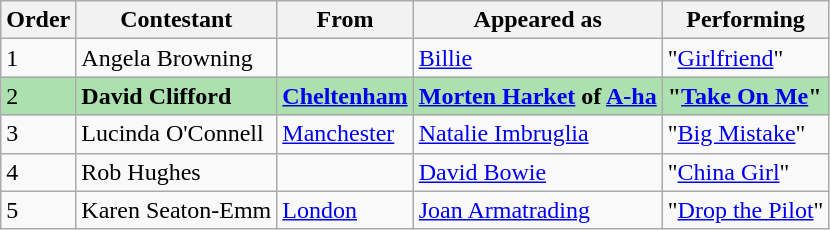<table class="wikitable">
<tr>
<th>Order</th>
<th>Contestant</th>
<th>From</th>
<th>Appeared as</th>
<th>Performing</th>
</tr>
<tr>
<td>1</td>
<td>Angela Browning</td>
<td></td>
<td><a href='#'>Billie</a></td>
<td>"<a href='#'>Girlfriend</a>"</td>
</tr>
<tr style="background:#ACE1AF;">
<td>2</td>
<td><strong>David Clifford</strong></td>
<td><strong><a href='#'>Cheltenham</a></strong></td>
<td><strong><a href='#'>Morten Harket</a> of <a href='#'>A-ha</a></strong></td>
<td><strong>"<a href='#'>Take On Me</a>"</strong></td>
</tr>
<tr>
<td>3</td>
<td>Lucinda O'Connell</td>
<td><a href='#'>Manchester</a></td>
<td><a href='#'>Natalie Imbruglia</a></td>
<td>"<a href='#'>Big Mistake</a>"</td>
</tr>
<tr>
<td>4</td>
<td>Rob Hughes</td>
<td></td>
<td><a href='#'>David Bowie</a></td>
<td>"<a href='#'>China Girl</a>"</td>
</tr>
<tr>
<td>5</td>
<td>Karen Seaton-Emm</td>
<td><a href='#'>London</a></td>
<td><a href='#'>Joan Armatrading</a></td>
<td>"<a href='#'>Drop the Pilot</a>"</td>
</tr>
</table>
